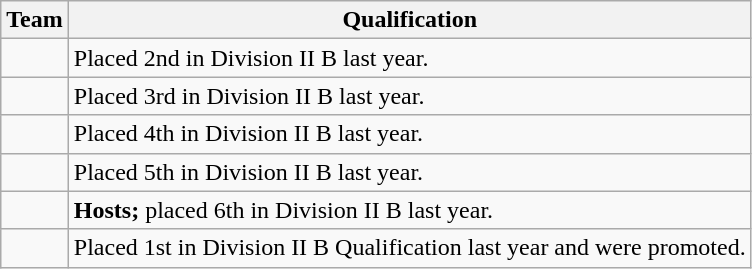<table class="wikitable">
<tr>
<th>Team</th>
<th>Qualification</th>
</tr>
<tr>
<td></td>
<td>Placed 2nd in Division II B last year.</td>
</tr>
<tr>
<td></td>
<td>Placed 3rd in Division II B last year.</td>
</tr>
<tr>
<td></td>
<td>Placed 4th in Division II B last year.</td>
</tr>
<tr>
<td></td>
<td>Placed 5th in Division II B last year.</td>
</tr>
<tr>
<td></td>
<td><strong>Hosts;</strong> placed 6th in Division II B last year.</td>
</tr>
<tr>
<td></td>
<td>Placed 1st in Division II B Qualification last year and were promoted.</td>
</tr>
</table>
